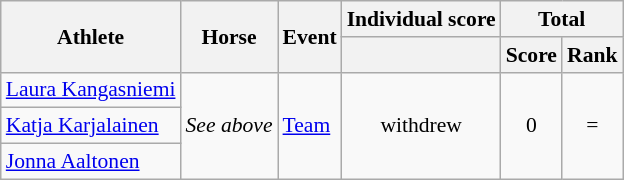<table class=wikitable style="font-size:90%">
<tr>
<th rowspan="2">Athlete</th>
<th rowspan="2">Horse</th>
<th rowspan="2">Event</th>
<th colspan="1">Individual score</th>
<th colspan="2">Total</th>
</tr>
<tr>
<th></th>
<th>Score</th>
<th>Rank</th>
</tr>
<tr align=center>
<td align=left><a href='#'>Laura Kangasniemi</a></td>
<td align=left rowspan=4><em>See above</em></td>
<td align=left rowspan=4><a href='#'>Team</a></td>
<td rowspan=3>withdrew</td>
<td rowspan=3>0</td>
<td rowspan=3>=</td>
</tr>
<tr align=center>
<td align=left><a href='#'>Katja Karjalainen</a></td>
</tr>
<tr align=center>
<td align=left><a href='#'>Jonna Aaltonen</a></td>
</tr>
</table>
